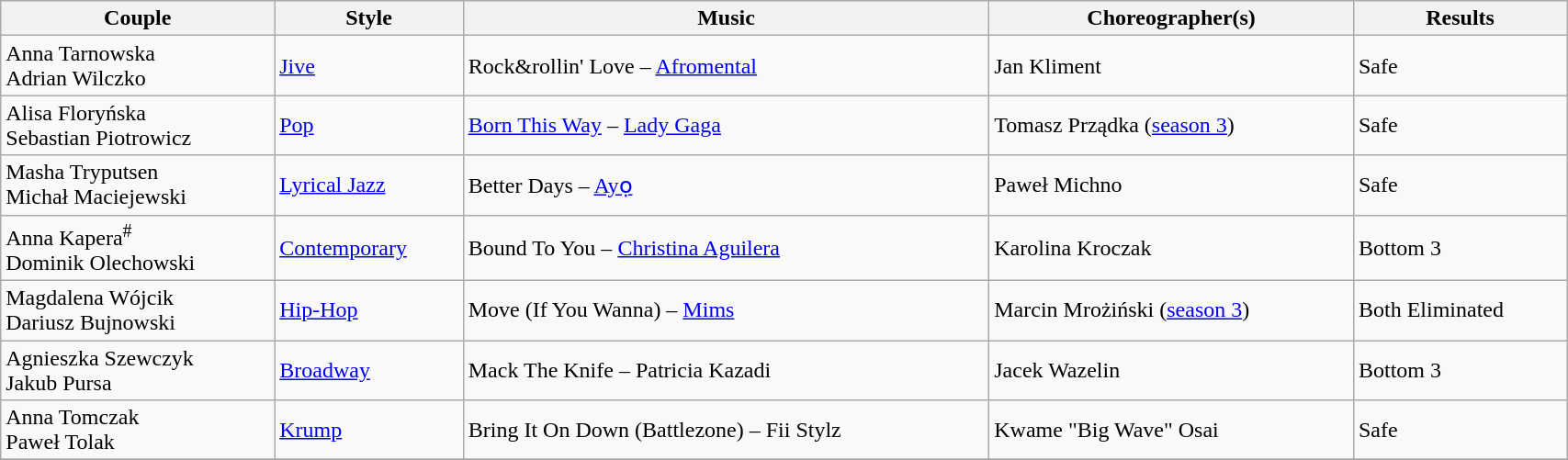<table class="wikitable" width="90%">
<tr>
<th>Couple</th>
<th>Style</th>
<th>Music</th>
<th>Choreographer(s)</th>
<th>Results</th>
</tr>
<tr>
<td>Anna Tarnowska<br>Adrian Wilczko</td>
<td><a href='#'>Jive</a></td>
<td>Rock&rollin' Love – <a href='#'>Afromental</a></td>
<td>Jan Kliment</td>
<td>Safe</td>
</tr>
<tr>
<td>Alisa Floryńska<br>Sebastian Piotrowicz</td>
<td><a href='#'>Pop</a></td>
<td><a href='#'>Born This Way</a> – <a href='#'>Lady Gaga</a></td>
<td>Tomasz Prządka (<a href='#'>season 3</a>)</td>
<td>Safe</td>
</tr>
<tr>
<td>Masha Tryputsen<br>Michał Maciejewski</td>
<td><a href='#'>Lyrical Jazz</a></td>
<td>Better Days – <a href='#'>Ayọ</a></td>
<td>Paweł Michno</td>
<td>Safe</td>
</tr>
<tr>
<td>Anna Kapera<sup>#</sup><br>Dominik Olechowski</td>
<td><a href='#'>Contemporary</a></td>
<td>Bound To You – <a href='#'>Christina Aguilera</a></td>
<td>Karolina Kroczak</td>
<td>Bottom 3</td>
</tr>
<tr>
<td>Magdalena Wójcik<br>Dariusz Bujnowski</td>
<td><a href='#'>Hip-Hop</a></td>
<td>Move (If You Wanna) – <a href='#'>Mims</a></td>
<td>Marcin Mrożiński (<a href='#'>season 3</a>)</td>
<td>Both Eliminated</td>
</tr>
<tr>
<td>Agnieszka Szewczyk<br>Jakub Pursa</td>
<td><a href='#'>Broadway</a></td>
<td>Mack The Knife – Patricia Kazadi</td>
<td>Jacek Wazelin</td>
<td>Bottom 3</td>
</tr>
<tr>
<td>Anna Tomczak<br> Paweł Tolak</td>
<td><a href='#'>Krump</a></td>
<td>Bring It On Down (Battlezone) – Fii Stylz</td>
<td>Kwame "Big Wave" Osai</td>
<td>Safe</td>
</tr>
<tr>
</tr>
</table>
